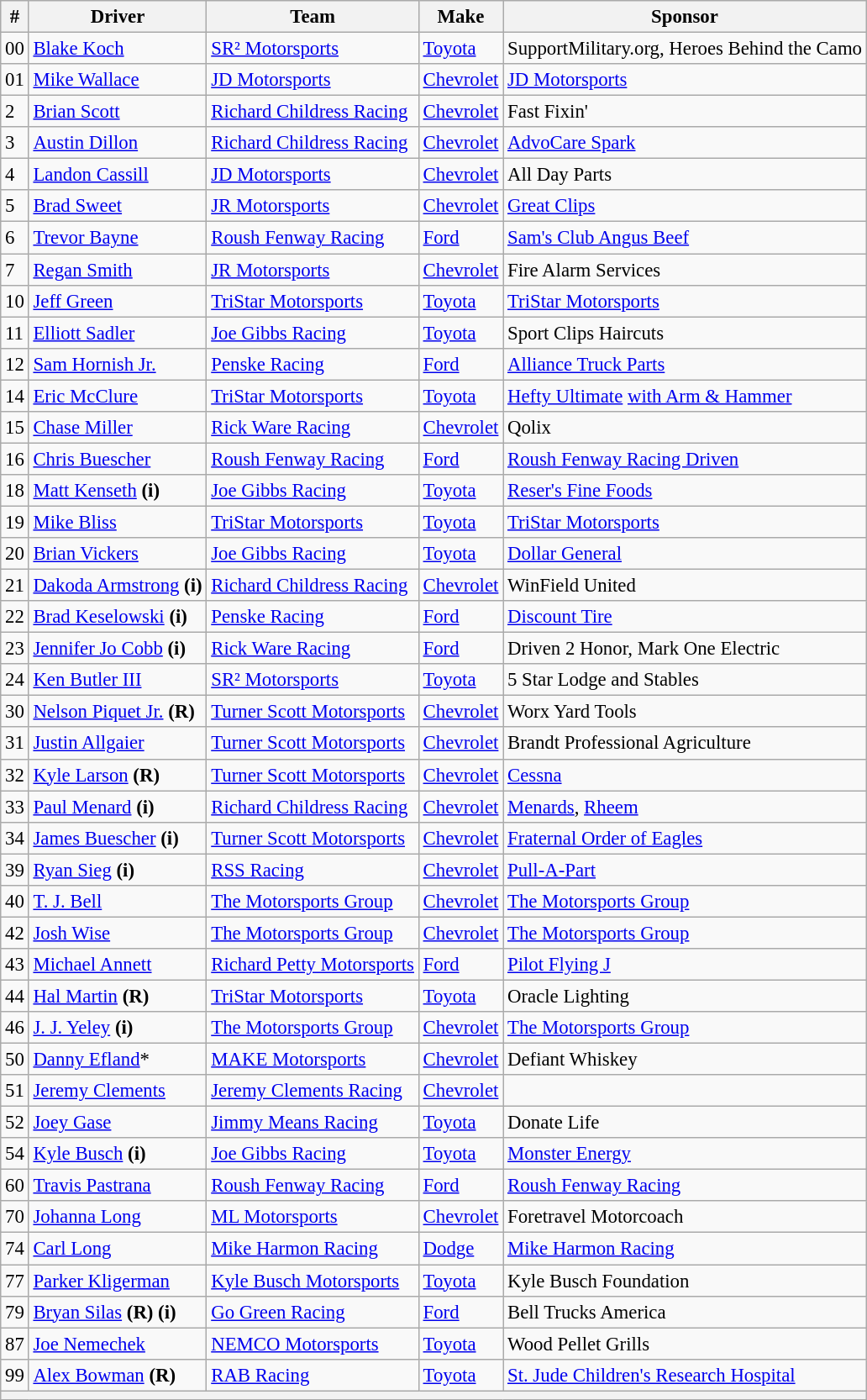<table class="wikitable" style="font-size:95%">
<tr>
<th>#</th>
<th>Driver</th>
<th>Team</th>
<th>Make</th>
<th>Sponsor</th>
</tr>
<tr>
<td>00</td>
<td><a href='#'>Blake Koch</a></td>
<td><a href='#'>SR² Motorsports</a></td>
<td><a href='#'>Toyota</a></td>
<td>SupportMilitary.org, Heroes Behind the Camo</td>
</tr>
<tr>
<td>01</td>
<td><a href='#'>Mike Wallace</a></td>
<td><a href='#'>JD Motorsports</a></td>
<td><a href='#'>Chevrolet</a></td>
<td><a href='#'>JD Motorsports</a></td>
</tr>
<tr>
<td>2</td>
<td><a href='#'>Brian Scott</a></td>
<td><a href='#'>Richard Childress Racing</a></td>
<td><a href='#'>Chevrolet</a></td>
<td>Fast Fixin'</td>
</tr>
<tr>
<td>3</td>
<td><a href='#'>Austin Dillon</a></td>
<td><a href='#'>Richard Childress Racing</a></td>
<td><a href='#'>Chevrolet</a></td>
<td><a href='#'>AdvoCare Spark</a></td>
</tr>
<tr>
<td>4</td>
<td><a href='#'>Landon Cassill</a></td>
<td><a href='#'>JD Motorsports</a></td>
<td><a href='#'>Chevrolet</a></td>
<td>All Day Parts</td>
</tr>
<tr>
<td>5</td>
<td><a href='#'>Brad Sweet</a></td>
<td><a href='#'>JR Motorsports</a></td>
<td><a href='#'>Chevrolet</a></td>
<td><a href='#'>Great Clips</a></td>
</tr>
<tr>
<td>6</td>
<td><a href='#'>Trevor Bayne</a></td>
<td><a href='#'>Roush Fenway Racing</a></td>
<td><a href='#'>Ford</a></td>
<td><a href='#'>Sam's Club Angus Beef</a></td>
</tr>
<tr>
<td>7</td>
<td><a href='#'>Regan Smith</a></td>
<td><a href='#'>JR Motorsports</a></td>
<td><a href='#'>Chevrolet</a></td>
<td>Fire Alarm Services</td>
</tr>
<tr>
<td>10</td>
<td><a href='#'>Jeff Green</a></td>
<td><a href='#'>TriStar Motorsports</a></td>
<td><a href='#'>Toyota</a></td>
<td><a href='#'>TriStar Motorsports</a></td>
</tr>
<tr>
<td>11</td>
<td><a href='#'>Elliott Sadler</a></td>
<td><a href='#'>Joe Gibbs Racing</a></td>
<td><a href='#'>Toyota</a></td>
<td>Sport Clips Haircuts</td>
</tr>
<tr>
<td>12</td>
<td><a href='#'>Sam Hornish Jr.</a></td>
<td><a href='#'>Penske Racing</a></td>
<td><a href='#'>Ford</a></td>
<td><a href='#'>Alliance Truck Parts</a></td>
</tr>
<tr>
<td>14</td>
<td><a href='#'>Eric McClure</a></td>
<td><a href='#'>TriStar Motorsports</a></td>
<td><a href='#'>Toyota</a></td>
<td><a href='#'>Hefty Ultimate</a> <a href='#'>with Arm & Hammer</a></td>
</tr>
<tr>
<td>15</td>
<td><a href='#'>Chase Miller</a></td>
<td><a href='#'>Rick Ware Racing</a></td>
<td><a href='#'>Chevrolet</a></td>
<td>Qolix</td>
</tr>
<tr>
<td>16</td>
<td><a href='#'>Chris Buescher</a></td>
<td><a href='#'>Roush Fenway Racing</a></td>
<td><a href='#'>Ford</a></td>
<td><a href='#'>Roush Fenway Racing Driven</a></td>
</tr>
<tr>
<td>18</td>
<td><a href='#'>Matt Kenseth</a> <strong>(i)</strong></td>
<td><a href='#'>Joe Gibbs Racing</a></td>
<td><a href='#'>Toyota</a></td>
<td><a href='#'>Reser's Fine Foods</a></td>
</tr>
<tr>
<td>19</td>
<td><a href='#'>Mike Bliss</a></td>
<td><a href='#'>TriStar Motorsports</a></td>
<td><a href='#'>Toyota</a></td>
<td><a href='#'>TriStar Motorsports</a></td>
</tr>
<tr>
<td>20</td>
<td><a href='#'>Brian Vickers</a></td>
<td><a href='#'>Joe Gibbs Racing</a></td>
<td><a href='#'>Toyota</a></td>
<td><a href='#'>Dollar General</a></td>
</tr>
<tr>
<td>21</td>
<td><a href='#'>Dakoda Armstrong</a> <strong>(i)</strong></td>
<td><a href='#'>Richard Childress Racing</a></td>
<td><a href='#'>Chevrolet</a></td>
<td>WinField United</td>
</tr>
<tr>
<td>22</td>
<td><a href='#'>Brad Keselowski</a> <strong>(i)</strong></td>
<td><a href='#'>Penske Racing</a></td>
<td><a href='#'>Ford</a></td>
<td><a href='#'>Discount Tire</a></td>
</tr>
<tr>
<td>23</td>
<td><a href='#'>Jennifer Jo Cobb</a> <strong>(i)</strong></td>
<td><a href='#'>Rick Ware Racing</a></td>
<td><a href='#'>Ford</a></td>
<td>Driven 2 Honor, Mark One Electric</td>
</tr>
<tr>
<td>24</td>
<td><a href='#'>Ken Butler III</a></td>
<td><a href='#'>SR² Motorsports</a></td>
<td><a href='#'>Toyota</a></td>
<td>5 Star Lodge and Stables</td>
</tr>
<tr>
<td>30</td>
<td><a href='#'>Nelson Piquet Jr.</a> <strong>(R)</strong></td>
<td><a href='#'>Turner Scott Motorsports</a></td>
<td><a href='#'>Chevrolet</a></td>
<td>Worx Yard Tools</td>
</tr>
<tr>
<td>31</td>
<td><a href='#'>Justin Allgaier</a></td>
<td><a href='#'>Turner Scott Motorsports</a></td>
<td><a href='#'>Chevrolet</a></td>
<td>Brandt Professional Agriculture</td>
</tr>
<tr>
<td>32</td>
<td><a href='#'>Kyle Larson</a> <strong>(R)</strong></td>
<td><a href='#'>Turner Scott Motorsports</a></td>
<td><a href='#'>Chevrolet</a></td>
<td><a href='#'>Cessna</a></td>
</tr>
<tr>
<td>33</td>
<td><a href='#'>Paul Menard</a> <strong>(i)</strong></td>
<td><a href='#'>Richard Childress Racing</a></td>
<td><a href='#'>Chevrolet</a></td>
<td><a href='#'>Menards</a>, <a href='#'>Rheem</a></td>
</tr>
<tr>
<td>34</td>
<td><a href='#'>James Buescher</a> <strong>(i)</strong></td>
<td><a href='#'>Turner Scott Motorsports</a></td>
<td><a href='#'>Chevrolet</a></td>
<td><a href='#'>Fraternal Order of Eagles</a></td>
</tr>
<tr>
<td>39</td>
<td><a href='#'>Ryan Sieg</a> <strong>(i)</strong></td>
<td><a href='#'>RSS Racing</a></td>
<td><a href='#'>Chevrolet</a></td>
<td><a href='#'>Pull-A-Part</a></td>
</tr>
<tr>
<td>40</td>
<td><a href='#'>T. J. Bell</a></td>
<td><a href='#'>The Motorsports Group</a></td>
<td><a href='#'>Chevrolet</a></td>
<td><a href='#'>The Motorsports Group</a></td>
</tr>
<tr>
<td>42</td>
<td><a href='#'>Josh Wise</a></td>
<td><a href='#'>The Motorsports Group</a></td>
<td><a href='#'>Chevrolet</a></td>
<td><a href='#'>The Motorsports Group</a></td>
</tr>
<tr>
<td>43</td>
<td><a href='#'>Michael Annett</a></td>
<td><a href='#'>Richard Petty Motorsports</a></td>
<td><a href='#'>Ford</a></td>
<td><a href='#'>Pilot Flying J</a></td>
</tr>
<tr>
<td>44</td>
<td><a href='#'>Hal Martin</a> <strong>(R)</strong></td>
<td><a href='#'>TriStar Motorsports</a></td>
<td><a href='#'>Toyota</a></td>
<td>Oracle Lighting</td>
</tr>
<tr>
<td>46</td>
<td><a href='#'>J. J. Yeley</a> <strong>(i)</strong></td>
<td><a href='#'>The Motorsports Group</a></td>
<td><a href='#'>Chevrolet</a></td>
<td><a href='#'>The Motorsports Group</a></td>
</tr>
<tr>
<td>50</td>
<td><a href='#'>Danny Efland</a>*</td>
<td><a href='#'>MAKE Motorsports</a></td>
<td><a href='#'>Chevrolet</a></td>
<td>Defiant Whiskey</td>
</tr>
<tr>
<td>51</td>
<td><a href='#'>Jeremy Clements</a></td>
<td><a href='#'>Jeremy Clements Racing</a></td>
<td><a href='#'>Chevrolet</a></td>
<td></td>
</tr>
<tr>
<td>52</td>
<td><a href='#'>Joey Gase</a></td>
<td><a href='#'>Jimmy Means Racing</a></td>
<td><a href='#'>Toyota</a></td>
<td>Donate Life</td>
</tr>
<tr>
<td>54</td>
<td><a href='#'>Kyle Busch</a> <strong>(i)</strong></td>
<td><a href='#'>Joe Gibbs Racing</a></td>
<td><a href='#'>Toyota</a></td>
<td><a href='#'>Monster Energy</a></td>
</tr>
<tr>
<td>60</td>
<td><a href='#'>Travis Pastrana</a></td>
<td><a href='#'>Roush Fenway Racing</a></td>
<td><a href='#'>Ford</a></td>
<td><a href='#'>Roush Fenway Racing</a></td>
</tr>
<tr>
<td>70</td>
<td><a href='#'>Johanna Long</a></td>
<td><a href='#'>ML Motorsports</a></td>
<td><a href='#'>Chevrolet</a></td>
<td>Foretravel Motorcoach</td>
</tr>
<tr>
<td>74</td>
<td><a href='#'>Carl Long</a></td>
<td><a href='#'>Mike Harmon Racing</a></td>
<td><a href='#'>Dodge</a></td>
<td><a href='#'>Mike Harmon Racing</a></td>
</tr>
<tr>
<td>77</td>
<td><a href='#'>Parker Kligerman</a></td>
<td><a href='#'>Kyle Busch Motorsports</a></td>
<td><a href='#'>Toyota</a></td>
<td>Kyle Busch Foundation</td>
</tr>
<tr>
<td>79</td>
<td><a href='#'>Bryan Silas</a> <strong>(R) (i)</strong></td>
<td><a href='#'>Go Green Racing</a></td>
<td><a href='#'>Ford</a></td>
<td>Bell Trucks America</td>
</tr>
<tr>
<td>87</td>
<td><a href='#'>Joe Nemechek</a></td>
<td><a href='#'>NEMCO Motorsports</a></td>
<td><a href='#'>Toyota</a></td>
<td>Wood Pellet Grills</td>
</tr>
<tr>
<td>99</td>
<td><a href='#'>Alex Bowman</a> <strong>(R)</strong></td>
<td><a href='#'>RAB Racing</a></td>
<td><a href='#'>Toyota</a></td>
<td><a href='#'>St. Jude Children's Research Hospital</a></td>
</tr>
<tr>
<th colspan="5"></th>
</tr>
</table>
